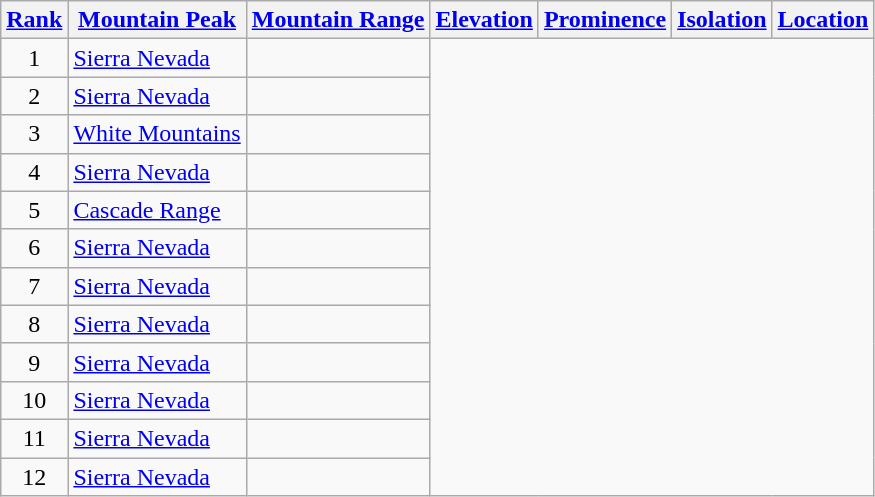<table class="wikitable sortable">
<tr>
<th><a href='#'>Rank</a></th>
<th><a href='#'>Mountain Peak</a></th>
<th><a href='#'>Mountain Range</a></th>
<th><a href='#'>Elevation</a></th>
<th><a href='#'>Prominence</a></th>
<th><a href='#'>Isolation</a></th>
<th><a href='#'>Location</a></th>
</tr>
<tr>
<td align=center>1<br></td>
<td><a href='#'>Sierra Nevada</a><br></td>
<td></td>
</tr>
<tr>
<td align=center>2<br></td>
<td><a href='#'>Sierra Nevada</a><br></td>
<td></td>
</tr>
<tr>
<td align=center>3<br></td>
<td><a href='#'>White Mountains</a><br></td>
<td></td>
</tr>
<tr>
<td align=center>4<br></td>
<td><a href='#'>Sierra Nevada</a><br></td>
<td></td>
</tr>
<tr>
<td align=center>5<br></td>
<td><a href='#'>Cascade Range</a><br></td>
<td></td>
</tr>
<tr>
<td align=center>6<br></td>
<td><a href='#'>Sierra Nevada</a><br></td>
<td></td>
</tr>
<tr>
<td align=center>7<br></td>
<td><a href='#'>Sierra Nevada</a><br></td>
<td></td>
</tr>
<tr>
<td align=center>8<br></td>
<td><a href='#'>Sierra Nevada</a><br></td>
<td></td>
</tr>
<tr>
<td align=center>9<br></td>
<td><a href='#'>Sierra Nevada</a><br></td>
<td></td>
</tr>
<tr>
<td align=center>10<br></td>
<td><a href='#'>Sierra Nevada</a><br></td>
<td></td>
</tr>
<tr>
<td align=center>11<br></td>
<td><a href='#'>Sierra Nevada</a><br></td>
<td></td>
</tr>
<tr>
<td align=center>12<br></td>
<td><a href='#'>Sierra Nevada</a><br></td>
<td></td>
</tr>
</table>
